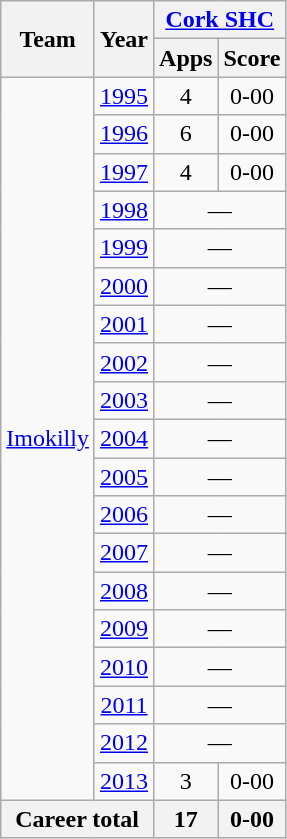<table class="wikitable" style="text-align:center">
<tr>
<th rowspan="2">Team</th>
<th rowspan="2">Year</th>
<th colspan="2"><a href='#'>Cork SHC</a></th>
</tr>
<tr>
<th>Apps</th>
<th>Score</th>
</tr>
<tr>
<td rowspan="19"><a href='#'>Imokilly</a></td>
<td><a href='#'>1995</a></td>
<td>4</td>
<td>0-00</td>
</tr>
<tr>
<td><a href='#'>1996</a></td>
<td>6</td>
<td>0-00</td>
</tr>
<tr>
<td><a href='#'>1997</a></td>
<td>4</td>
<td>0-00</td>
</tr>
<tr>
<td><a href='#'>1998</a></td>
<td colspan=2>—</td>
</tr>
<tr>
<td><a href='#'>1999</a></td>
<td colspan=2>—</td>
</tr>
<tr>
<td><a href='#'>2000</a></td>
<td colspan=2>—</td>
</tr>
<tr>
<td><a href='#'>2001</a></td>
<td colspan=2>—</td>
</tr>
<tr>
<td><a href='#'>2002</a></td>
<td colspan=2>—</td>
</tr>
<tr>
<td><a href='#'>2003</a></td>
<td colspan=2>—</td>
</tr>
<tr>
<td><a href='#'>2004</a></td>
<td colspan=2>—</td>
</tr>
<tr>
<td><a href='#'>2005</a></td>
<td colspan=2>—</td>
</tr>
<tr>
<td><a href='#'>2006</a></td>
<td colspan=2>—</td>
</tr>
<tr>
<td><a href='#'>2007</a></td>
<td colspan=2>—</td>
</tr>
<tr>
<td><a href='#'>2008</a></td>
<td colspan=2>—</td>
</tr>
<tr>
<td><a href='#'>2009</a></td>
<td colspan=2>—</td>
</tr>
<tr>
<td><a href='#'>2010</a></td>
<td colspan=2>—</td>
</tr>
<tr>
<td><a href='#'>2011</a></td>
<td colspan=2>—</td>
</tr>
<tr>
<td><a href='#'>2012</a></td>
<td colspan=2>—</td>
</tr>
<tr>
<td><a href='#'>2013</a></td>
<td>3</td>
<td>0-00</td>
</tr>
<tr>
<th colspan="2">Career total</th>
<th>17</th>
<th>0-00</th>
</tr>
</table>
